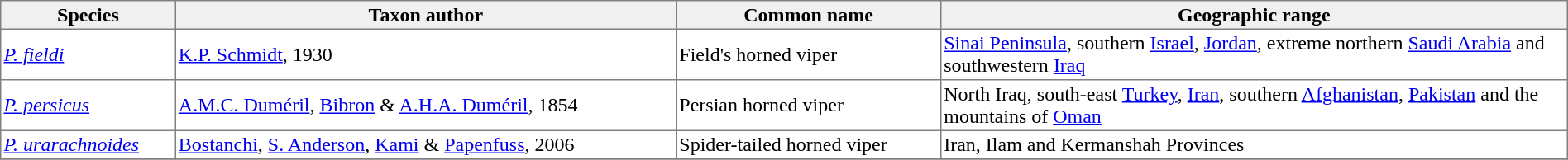<table cellspacing=0 cellpadding=2 border=1 style="border-collapse: collapse;">
<tr>
<th bgcolor="#f0f0f0">Species</th>
<th bgcolor="#f0f0f0">Taxon author</th>
<th bgcolor="#f0f0f0">Common name</th>
<th bgcolor="#f0f0f0">Geographic range</th>
</tr>
<tr>
<td><em><a href='#'>P. fieldi</a></em></td>
<td><a href='#'>K.P. Schmidt</a>, 1930</td>
<td>Field's horned viper</td>
<td style="width:40%"><a href='#'>Sinai Peninsula</a>, southern <a href='#'>Israel</a>, <a href='#'>Jordan</a>, extreme northern <a href='#'>Saudi Arabia</a> and southwestern <a href='#'>Iraq</a></td>
</tr>
<tr>
<td><em><a href='#'>P. persicus</a></em></td>
<td><a href='#'>A.M.C. Duméril</a>, <a href='#'>Bibron</a> & <a href='#'>A.H.A. Duméril</a>, 1854</td>
<td>Persian horned viper</td>
<td>North Iraq, south-east <a href='#'>Turkey</a>, <a href='#'>Iran</a>, southern <a href='#'>Afghanistan</a>, <a href='#'>Pakistan</a> and the mountains of <a href='#'>Oman</a></td>
</tr>
<tr>
<td><em><a href='#'>P. urarachnoides</a></em></td>
<td><a href='#'>Bostanchi</a>, <a href='#'>S. Anderson</a>, <a href='#'>Kami</a> & <a href='#'>Papenfuss</a>, 2006</td>
<td>Spider-tailed horned viper</td>
<td>Iran, Ilam and Kermanshah Provinces</td>
</tr>
<tr>
</tr>
</table>
